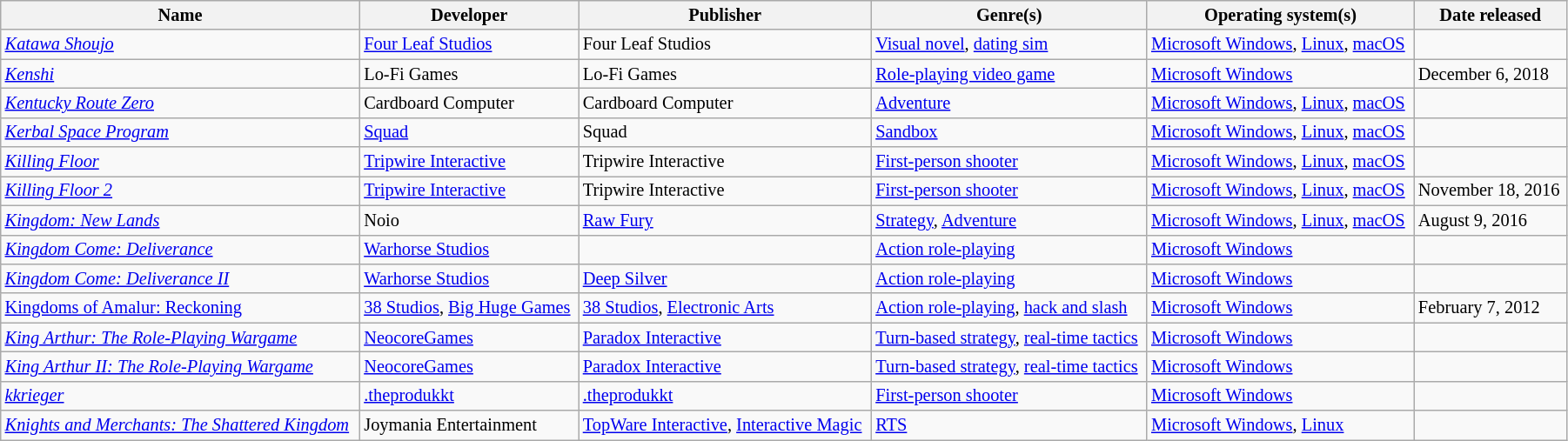<table class="wikitable sortable" style="font-size:85%; width:95%">
<tr>
<th>Name</th>
<th>Developer</th>
<th>Publisher</th>
<th>Genre(s)</th>
<th>Operating system(s)</th>
<th>Date released</th>
</tr>
<tr>
<td><em><a href='#'>Katawa Shoujo</a></em></td>
<td><a href='#'>Four Leaf Studios</a></td>
<td>Four Leaf Studios</td>
<td><a href='#'>Visual novel</a>, <a href='#'>dating sim</a></td>
<td><a href='#'>Microsoft Windows</a>, <a href='#'>Linux</a>, <a href='#'>macOS</a></td>
<td></td>
</tr>
<tr>
<td><em><a href='#'>Kenshi</a></em></td>
<td>Lo-Fi Games</td>
<td>Lo-Fi Games</td>
<td><a href='#'>Role-playing video game</a></td>
<td><a href='#'>Microsoft Windows</a></td>
<td>December 6, 2018</td>
</tr>
<tr>
<td><em><a href='#'>Kentucky Route Zero</a></em></td>
<td>Cardboard Computer</td>
<td>Cardboard Computer</td>
<td><a href='#'>Adventure</a></td>
<td><a href='#'>Microsoft Windows</a>, <a href='#'>Linux</a>, <a href='#'>macOS</a></td>
<td></td>
</tr>
<tr>
<td><em><a href='#'>Kerbal Space Program</a></em></td>
<td><a href='#'>Squad</a></td>
<td>Squad</td>
<td><a href='#'>Sandbox</a></td>
<td><a href='#'>Microsoft Windows</a>, <a href='#'>Linux</a>, <a href='#'>macOS</a></td>
<td></td>
</tr>
<tr>
<td><em><a href='#'>Killing Floor</a></em></td>
<td><a href='#'>Tripwire Interactive</a></td>
<td>Tripwire Interactive</td>
<td><a href='#'>First-person shooter</a></td>
<td><a href='#'>Microsoft Windows</a>, <a href='#'>Linux</a>, <a href='#'>macOS</a></td>
<td></td>
</tr>
<tr>
<td><em><a href='#'>Killing Floor 2</a></em></td>
<td><a href='#'>Tripwire Interactive</a></td>
<td>Tripwire Interactive</td>
<td><a href='#'>First-person shooter</a></td>
<td><a href='#'>Microsoft Windows</a>, <a href='#'>Linux</a>, <a href='#'>macOS</a></td>
<td>November 18, 2016</td>
</tr>
<tr>
<td><em><a href='#'>Kingdom: New Lands</a></em></td>
<td>Noio</td>
<td><a href='#'>Raw Fury</a></td>
<td><a href='#'>Strategy</a>, <a href='#'>Adventure</a></td>
<td><a href='#'>Microsoft Windows</a>, <a href='#'>Linux</a>, <a href='#'>macOS</a></td>
<td>August 9, 2016</td>
</tr>
<tr>
<td><em><a href='#'>Kingdom Come: Deliverance</a></em></td>
<td><a href='#'>Warhorse Studios</a></td>
<td></td>
<td><a href='#'>Action role-playing</a></td>
<td><a href='#'>Microsoft Windows</a></td>
<td></td>
</tr>
<tr>
<td><em><a href='#'>Kingdom Come: Deliverance II</a></em></td>
<td><a href='#'>Warhorse Studios</a></td>
<td><a href='#'>Deep Silver</a></td>
<td><a href='#'>Action role-playing</a></td>
<td><a href='#'>Microsoft Windows</a></td>
<td></td>
</tr>
<tr>
<td><a href='#'>Kingdoms of Amalur: Reckoning</a></td>
<td><a href='#'>38 Studios</a>, <a href='#'>Big Huge Games</a></td>
<td><a href='#'>38 Studios</a>, <a href='#'>Electronic Arts</a></td>
<td><a href='#'>Action role-playing</a>, <a href='#'>hack and slash</a></td>
<td><a href='#'>Microsoft Windows</a></td>
<td>February 7, 2012</td>
</tr>
<tr>
<td><em><a href='#'>King Arthur: The Role-Playing Wargame</a></em></td>
<td><a href='#'>NeocoreGames</a></td>
<td><a href='#'>Paradox Interactive</a></td>
<td><a href='#'>Turn-based strategy</a>, <a href='#'>real-time tactics</a></td>
<td><a href='#'>Microsoft Windows</a></td>
<td></td>
</tr>
<tr>
<td><em><a href='#'>King Arthur II: The Role-Playing Wargame</a></em></td>
<td><a href='#'>NeocoreGames</a></td>
<td><a href='#'>Paradox Interactive</a></td>
<td><a href='#'>Turn-based strategy</a>, <a href='#'>real-time tactics</a></td>
<td><a href='#'>Microsoft Windows</a></td>
<td></td>
</tr>
<tr>
<td><em><a href='#'>kkrieger</a></em></td>
<td><a href='#'>.theprodukkt</a></td>
<td><a href='#'>.theprodukkt</a></td>
<td><a href='#'>First-person shooter</a></td>
<td><a href='#'>Microsoft Windows</a></td>
<td></td>
</tr>
<tr>
<td><em><a href='#'>Knights and Merchants: The Shattered Kingdom</a></em></td>
<td>Joymania Entertainment</td>
<td><a href='#'>TopWare Interactive</a>, <a href='#'>Interactive Magic</a></td>
<td><a href='#'>RTS</a></td>
<td><a href='#'>Microsoft Windows</a>, <a href='#'>Linux</a></td>
<td></td>
</tr>
</table>
